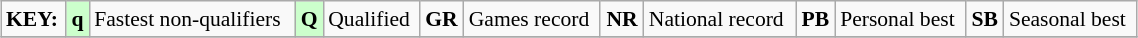<table class="wikitable" style="margin:0.5em auto; font-size:90%;position:relative;" width=60%>
<tr>
<td><strong>KEY:</strong></td>
<td bgcolor=ccffcc align=center><strong>q</strong></td>
<td>Fastest non-qualifiers</td>
<td bgcolor=ccffcc align=center><strong>Q</strong></td>
<td>Qualified</td>
<td align=center><strong>GR</strong></td>
<td>Games record</td>
<td align=center><strong>NR</strong></td>
<td>National record</td>
<td align=center><strong>PB</strong></td>
<td>Personal best</td>
<td align=center><strong>SB</strong></td>
<td>Seasonal best</td>
</tr>
<tr>
</tr>
</table>
